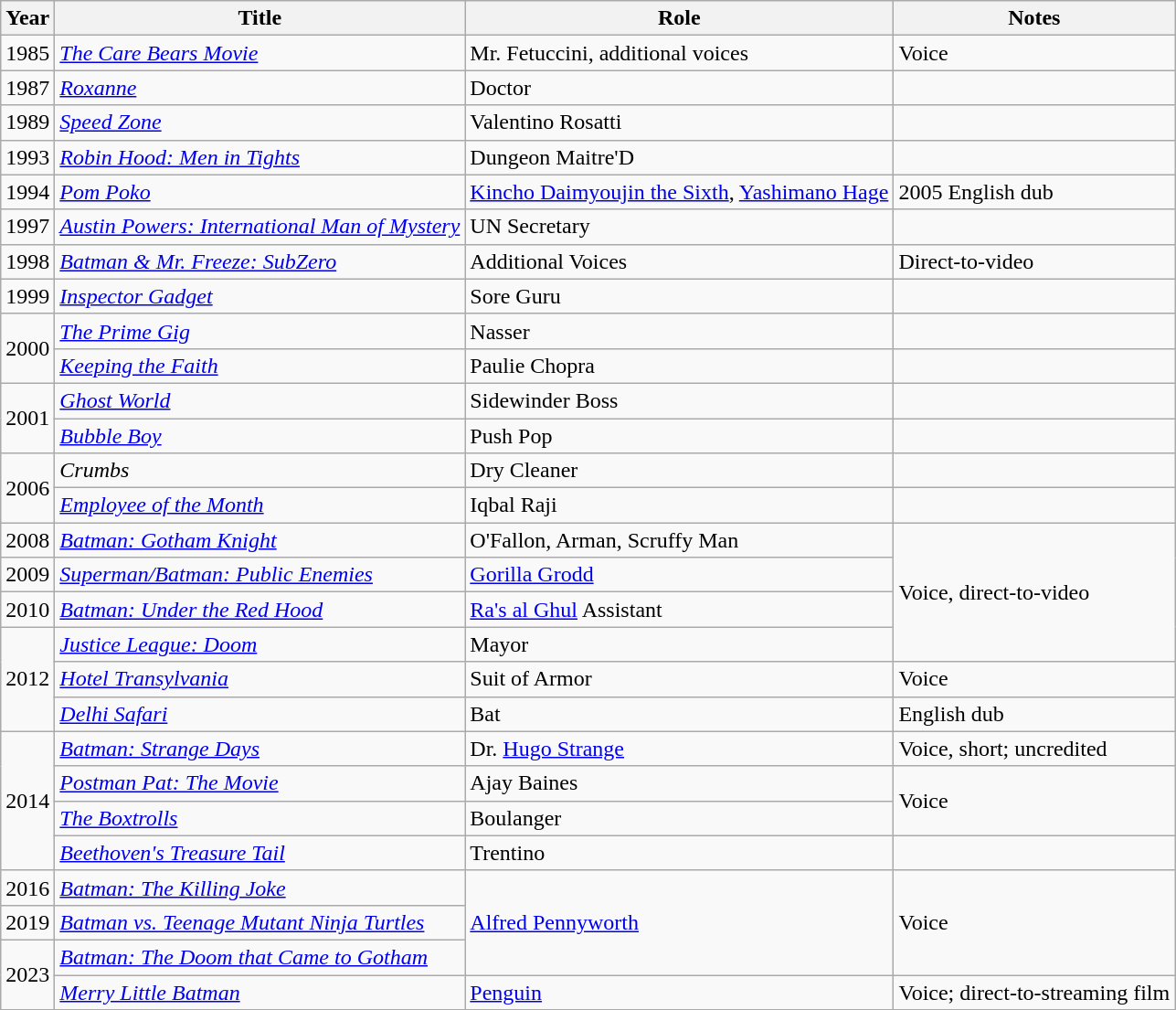<table class="wikitable sortable">
<tr>
<th>Year</th>
<th>Title</th>
<th>Role</th>
<th class="unsortable">Notes</th>
</tr>
<tr>
<td>1985</td>
<td><em><a href='#'>The Care Bears Movie</a></em></td>
<td>Mr. Fetuccini, additional voices</td>
<td>Voice</td>
</tr>
<tr>
<td>1987</td>
<td><em><a href='#'>Roxanne</a></em></td>
<td>Doctor</td>
<td></td>
</tr>
<tr>
<td>1989</td>
<td><em><a href='#'>Speed Zone</a></em></td>
<td>Valentino Rosatti</td>
<td></td>
</tr>
<tr>
<td>1993</td>
<td><em><a href='#'>Robin Hood: Men in Tights</a></em></td>
<td>Dungeon Maitre'D</td>
<td></td>
</tr>
<tr>
<td>1994</td>
<td><em><a href='#'>Pom Poko</a></em></td>
<td><a href='#'>Kincho Daimyoujin the Sixth</a>, <a href='#'>Yashimano Hage</a></td>
<td>2005 English dub</td>
</tr>
<tr>
<td>1997</td>
<td><em><a href='#'>Austin Powers: International Man of Mystery</a></em></td>
<td>UN Secretary</td>
<td></td>
</tr>
<tr>
<td>1998</td>
<td><em><a href='#'>Batman & Mr. Freeze: SubZero</a></em></td>
<td>Additional Voices</td>
<td>Direct-to-video</td>
</tr>
<tr>
<td>1999</td>
<td><em><a href='#'>Inspector Gadget</a></em></td>
<td>Sore Guru</td>
<td></td>
</tr>
<tr>
<td rowspan="2">2000</td>
<td><em><a href='#'>The Prime Gig</a></em></td>
<td>Nasser</td>
<td></td>
</tr>
<tr>
<td><em><a href='#'>Keeping the Faith</a></em></td>
<td>Paulie Chopra</td>
<td></td>
</tr>
<tr>
<td rowspan="2">2001</td>
<td><em><a href='#'>Ghost World</a></em></td>
<td>Sidewinder Boss</td>
<td></td>
</tr>
<tr>
<td><em><a href='#'>Bubble Boy</a></em></td>
<td>Push Pop</td>
<td></td>
</tr>
<tr>
<td rowspan="2">2006</td>
<td><em>Crumbs</em></td>
<td>Dry Cleaner</td>
<td></td>
</tr>
<tr>
<td><em><a href='#'>Employee of the Month</a></em></td>
<td>Iqbal Raji</td>
<td></td>
</tr>
<tr>
<td>2008</td>
<td><em><a href='#'>Batman: Gotham Knight</a></em></td>
<td>O'Fallon, Arman, Scruffy Man</td>
<td rowspan="4">Voice, direct-to-video</td>
</tr>
<tr>
<td>2009</td>
<td><em><a href='#'>Superman/Batman: Public Enemies</a></em></td>
<td><a href='#'>Gorilla Grodd</a></td>
</tr>
<tr>
<td>2010</td>
<td><em><a href='#'>Batman: Under the Red Hood</a></em></td>
<td><a href='#'>Ra's al Ghul</a> Assistant</td>
</tr>
<tr>
<td rowspan="3">2012</td>
<td><em><a href='#'>Justice League: Doom</a></em></td>
<td>Mayor</td>
</tr>
<tr>
<td><em><a href='#'>Hotel Transylvania</a></em></td>
<td>Suit of Armor</td>
<td>Voice</td>
</tr>
<tr>
<td><em><a href='#'>Delhi Safari</a></em></td>
<td>Bat</td>
<td>English dub</td>
</tr>
<tr>
<td rowspan="4">2014</td>
<td><em><a href='#'>Batman: Strange Days</a></em></td>
<td>Dr. <a href='#'>Hugo Strange</a></td>
<td>Voice, short; uncredited</td>
</tr>
<tr>
<td><em><a href='#'>Postman Pat: The Movie</a></em></td>
<td>Ajay Baines</td>
<td rowspan="2">Voice</td>
</tr>
<tr>
<td><em><a href='#'>The Boxtrolls</a></em></td>
<td>Boulanger</td>
</tr>
<tr>
<td><em><a href='#'>Beethoven's Treasure Tail</a></em></td>
<td>Trentino</td>
<td></td>
</tr>
<tr>
<td>2016</td>
<td><em><a href='#'>Batman: The Killing Joke</a></em></td>
<td rowspan="3"><a href='#'>Alfred Pennyworth</a></td>
<td rowspan="3">Voice</td>
</tr>
<tr>
<td>2019</td>
<td><em><a href='#'>Batman vs. Teenage Mutant Ninja Turtles</a></em></td>
</tr>
<tr>
<td rowspan="2">2023</td>
<td><em><a href='#'>Batman: The Doom that Came to Gotham</a></em></td>
</tr>
<tr>
<td><em><a href='#'>Merry Little Batman</a></em></td>
<td><a href='#'>Penguin</a></td>
<td>Voice; direct-to-streaming film</td>
</tr>
</table>
